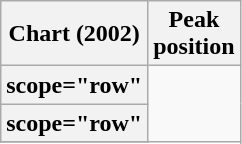<table class="wikitable plainrowheaders sortable">
<tr>
<th scope="col">Chart (2002)</th>
<th scope="col">Peak<br>position</th>
</tr>
<tr>
<th>scope="row" </th>
</tr>
<tr>
<th>scope="row" </th>
</tr>
<tr>
</tr>
</table>
